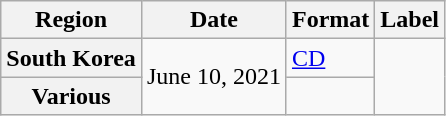<table class="wikitable plainrowheaders">
<tr>
<th scope="col">Region</th>
<th scope="col">Date</th>
<th scope="col">Format</th>
<th scope="col">Label</th>
</tr>
<tr>
<th scope="row">South Korea</th>
<td rowspan="2">June 10, 2021</td>
<td><a href='#'>CD</a></td>
<td rowspan="2"></td>
</tr>
<tr>
<th scope="row">Various </th>
<td></td>
</tr>
</table>
